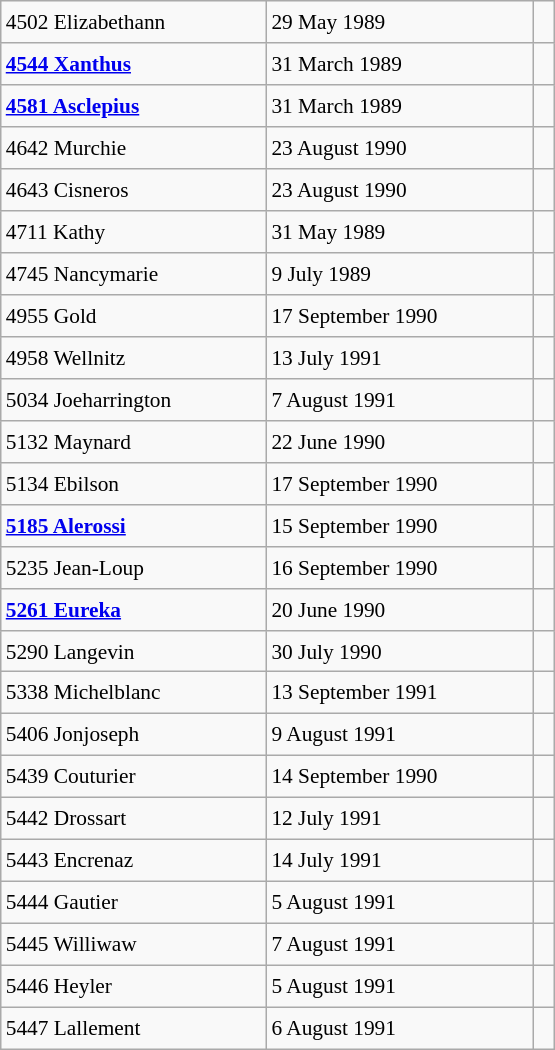<table class="wikitable" style="font-size: 89%; float: left; width: 26em; margin-right: 1em; height: 700px">
<tr>
<td>4502 Elizabethann</td>
<td>29 May 1989</td>
<td></td>
</tr>
<tr>
<td><strong><a href='#'>4544 Xanthus</a></strong></td>
<td>31 March 1989</td>
<td> </td>
</tr>
<tr>
<td><strong><a href='#'>4581 Asclepius</a></strong></td>
<td>31 March 1989</td>
<td> </td>
</tr>
<tr>
<td>4642 Murchie</td>
<td>23 August 1990</td>
<td></td>
</tr>
<tr>
<td>4643 Cisneros</td>
<td>23 August 1990</td>
<td></td>
</tr>
<tr>
<td>4711 Kathy</td>
<td>31 May 1989</td>
<td></td>
</tr>
<tr>
<td>4745 Nancymarie</td>
<td>9 July 1989</td>
<td></td>
</tr>
<tr>
<td>4955 Gold</td>
<td>17 September 1990</td>
<td></td>
</tr>
<tr>
<td>4958 Wellnitz</td>
<td>13 July 1991</td>
<td></td>
</tr>
<tr>
<td>5034 Joeharrington</td>
<td>7 August 1991</td>
<td></td>
</tr>
<tr>
<td>5132 Maynard</td>
<td>22 June 1990</td>
<td></td>
</tr>
<tr>
<td>5134 Ebilson</td>
<td>17 September 1990</td>
<td></td>
</tr>
<tr>
<td><strong><a href='#'>5185 Alerossi</a></strong></td>
<td>15 September 1990</td>
<td></td>
</tr>
<tr>
<td>5235 Jean-Loup</td>
<td>16 September 1990</td>
<td></td>
</tr>
<tr>
<td><strong><a href='#'>5261 Eureka</a></strong></td>
<td>20 June 1990</td>
<td> </td>
</tr>
<tr>
<td>5290 Langevin</td>
<td>30 July 1990</td>
<td></td>
</tr>
<tr>
<td>5338 Michelblanc</td>
<td>13 September 1991</td>
<td></td>
</tr>
<tr>
<td>5406 Jonjoseph</td>
<td>9 August 1991</td>
<td></td>
</tr>
<tr>
<td>5439 Couturier</td>
<td>14 September 1990</td>
<td></td>
</tr>
<tr>
<td>5442 Drossart</td>
<td>12 July 1991</td>
<td></td>
</tr>
<tr>
<td>5443 Encrenaz</td>
<td>14 July 1991</td>
<td></td>
</tr>
<tr>
<td>5444 Gautier</td>
<td>5 August 1991</td>
<td></td>
</tr>
<tr>
<td>5445 Williwaw</td>
<td>7 August 1991</td>
<td></td>
</tr>
<tr>
<td>5446 Heyler</td>
<td>5 August 1991</td>
<td></td>
</tr>
<tr>
<td>5447 Lallement</td>
<td>6 August 1991</td>
<td></td>
</tr>
</table>
